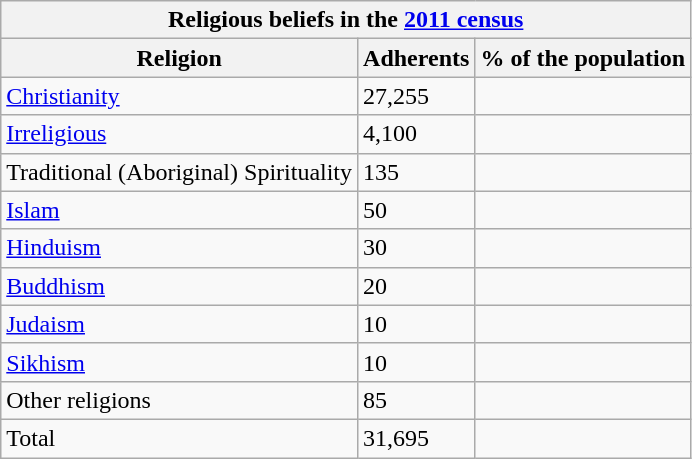<table class="wikitable">
<tr>
<th colspan="3">Religious beliefs in the <a href='#'>2011 census</a></th>
</tr>
<tr>
<th>Religion</th>
<th>Adherents</th>
<th>% of the population</th>
</tr>
<tr>
<td><a href='#'>Christianity</a></td>
<td>27,255</td>
<td></td>
</tr>
<tr>
<td><a href='#'>Irreligious</a></td>
<td>4,100</td>
<td></td>
</tr>
<tr>
<td>Traditional (Aboriginal) Spirituality</td>
<td>135</td>
<td></td>
</tr>
<tr>
<td><a href='#'>Islam</a></td>
<td>50</td>
<td></td>
</tr>
<tr>
<td><a href='#'>Hinduism</a></td>
<td>30</td>
<td></td>
</tr>
<tr>
<td><a href='#'>Buddhism</a></td>
<td>20</td>
<td></td>
</tr>
<tr>
<td><a href='#'>Judaism</a></td>
<td>10</td>
<td></td>
</tr>
<tr>
<td><a href='#'>Sikhism</a></td>
<td>10</td>
<td></td>
</tr>
<tr>
<td>Other religions</td>
<td>85</td>
<td></td>
</tr>
<tr>
<td>Total</td>
<td>31,695</td>
<td></td>
</tr>
</table>
